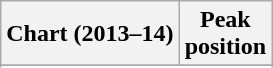<table class="wikitable sortable plainrowheaders" style="text-align:center">
<tr>
<th scope="col">Chart (2013–14)</th>
<th scope="col">Peak<br>position</th>
</tr>
<tr>
</tr>
<tr>
</tr>
</table>
